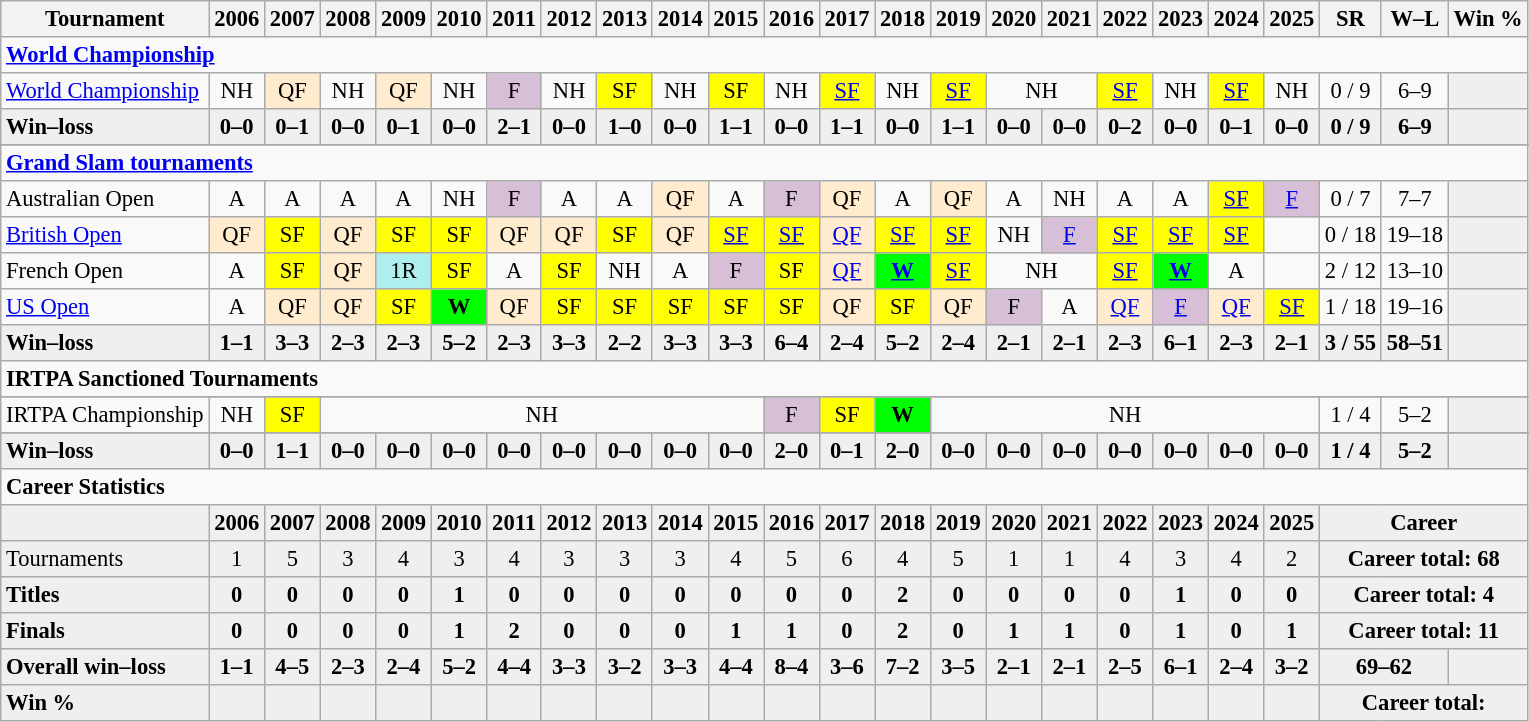<table class="wikitable nowrap" style=text-align:center;font-size:94%>
<tr>
<th>Tournament</th>
<th>2006</th>
<th>2007</th>
<th>2008</th>
<th>2009</th>
<th>2010</th>
<th>2011</th>
<th>2012</th>
<th>2013</th>
<th>2014</th>
<th>2015</th>
<th>2016</th>
<th>2017</th>
<th>2018</th>
<th>2019</th>
<th>2020</th>
<th>2021</th>
<th>2022</th>
<th>2023</th>
<th>2024</th>
<th>2025</th>
<th>SR</th>
<th>W–L</th>
<th>Win %</th>
</tr>
<tr>
<td colspan="24" style="text-align:left"><strong><a href='#'>World Championship</a></strong></td>
</tr>
<tr>
<td align=left><a href='#'>World Championship</a></td>
<td>NH</td>
<td bgcolor=ffebcd>QF</td>
<td>NH</td>
<td bgcolor=ffebcd>QF</td>
<td>NH</td>
<td style="background:thistle;">F</td>
<td>NH</td>
<td style="background:yellow;">SF</td>
<td>NH</td>
<td style="background:yellow;">SF</td>
<td>NH</td>
<td style="background:yellow;"><a href='#'>SF</a></td>
<td>NH</td>
<td style="background:yellow;"><a href='#'>SF</a></td>
<td colspan=2>NH</td>
<td style="background:yellow;"><a href='#'>SF</a></td>
<td>NH</td>
<td style="background:yellow;"><a href='#'>SF</a></td>
<td>NH</td>
<td>0 / 9</td>
<td>6–9</td>
<td bgcolor=efefef></td>
</tr>
<tr style=font-weight:bold;background:#efefef>
<td style=text-align:left>Win–loss</td>
<td>0–0</td>
<td>0–1</td>
<td>0–0</td>
<td>0–1</td>
<td>0–0</td>
<td>2–1</td>
<td>0–0</td>
<td>1–0</td>
<td>0–0</td>
<td>1–1</td>
<td>0–0</td>
<td>1–1</td>
<td>0–0</td>
<td>1–1</td>
<td>0–0</td>
<td>0–0</td>
<td>0–2</td>
<td>0–0</td>
<td>0–1</td>
<td>0–0</td>
<td>0 / 9</td>
<td>6–9</td>
<td bgcolor=efefef></td>
</tr>
<tr style=font-weight:bold;background:#efefef>
</tr>
<tr>
<td colspan="24" style="text-align:left"><strong><a href='#'>Grand Slam tournaments</a></strong></td>
</tr>
<tr>
<td align=left>Australian Open</td>
<td>A</td>
<td>A</td>
<td>A</td>
<td>A</td>
<td>NH</td>
<td style="background:thistle;">F</td>
<td>A</td>
<td>A</td>
<td bgcolor=ffebcd>QF</td>
<td>A</td>
<td style="background:thistle;">F</td>
<td bgcolor=ffebcd>QF</td>
<td>A</td>
<td bgcolor=ffebcd>QF</td>
<td>A</td>
<td>NH</td>
<td>A</td>
<td>A</td>
<td style="background:yellow;"><a href='#'>SF</a></td>
<td style="background:thistle;"><a href='#'>F</a></td>
<td>0 / 7</td>
<td>7–7</td>
<td bgcolor=efefef></td>
</tr>
<tr>
<td align=left><a href='#'>British Open</a></td>
<td bgcolor=ffebcd>QF</td>
<td style="background:yellow;">SF</td>
<td bgcolor=ffebcd>QF</td>
<td style="background:yellow;">SF</td>
<td style="background:yellow;">SF</td>
<td bgcolor=ffebcd>QF</td>
<td bgcolor=ffebcd>QF</td>
<td style="background:yellow;">SF</td>
<td bgcolor=ffebcd>QF</td>
<td style="background:yellow;"><a href='#'>SF</a></td>
<td style="background:yellow;"><a href='#'>SF</a></td>
<td bgcolor=ffebcd><a href='#'>QF</a></td>
<td style="background:yellow;"><a href='#'>SF</a></td>
<td style="background:yellow;"><a href='#'>SF</a></td>
<td>NH</td>
<td style="background:thistle;"><a href='#'>F</a></td>
<td style="background:yellow;"><a href='#'>SF</a></td>
<td style="background:yellow;"><a href='#'>SF</a></td>
<td style="background:yellow;"><a href='#'>SF</a></td>
<td></td>
<td>0 / 18</td>
<td>19–18</td>
<td bgcolor=efefef></td>
</tr>
<tr>
<td align=left>French Open</td>
<td>A</td>
<td style="background:yellow;">SF</td>
<td bgcolor=ffebcd>QF</td>
<td bgcolor=afeeee>1R</td>
<td style="background:yellow;">SF</td>
<td>A</td>
<td style="background:yellow;">SF</td>
<td>NH</td>
<td>A</td>
<td style="background:thistle;">F</td>
<td style="background:yellow;">SF</td>
<td bgcolor=ffebcd><a href='#'>QF</a></td>
<td bgcolor=lime><a href='#'><strong>W</strong></a></td>
<td style="background:yellow;"><a href='#'>SF</a></td>
<td colspan=2>NH</td>
<td style="background:yellow;"><a href='#'>SF</a></td>
<td bgcolor=lime><a href='#'><strong>W</strong></a></td>
<td>A</td>
<td></td>
<td>2 / 12</td>
<td>13–10</td>
<td bgcolor=efefef></td>
</tr>
<tr>
<td align=left><a href='#'>US Open</a></td>
<td>A</td>
<td bgcolor=ffebcd>QF</td>
<td bgcolor=ffebcd>QF</td>
<td style="background:yellow;">SF</td>
<td bgcolor=lime><strong>W</strong></td>
<td bgcolor=ffebcd>QF</td>
<td style="background:yellow;">SF</td>
<td style="background:yellow;">SF</td>
<td style="background:yellow;">SF</td>
<td style="background:yellow;">SF</td>
<td style="background:yellow;">SF</td>
<td bgcolor=ffebcd>QF</td>
<td style="background:yellow;">SF</td>
<td bgcolor=ffebcd>QF</td>
<td style="background:thistle;">F</td>
<td>A</td>
<td bgcolor=ffebcd><a href='#'>QF</a></td>
<td style="background:thistle;"><a href='#'>F</a></td>
<td bgcolor=ffebcd><a href='#'>QF</a></td>
<td style="background:yellow;"><a href='#'>SF</a></td>
<td>1 / 18</td>
<td>19–16</td>
<td bgcolor=efefef></td>
</tr>
<tr style=font-weight:bold;background:#efefef>
<td style=text-align:left>Win–loss</td>
<td>1–1</td>
<td>3–3</td>
<td>2–3</td>
<td>2–3</td>
<td>5–2</td>
<td>2–3</td>
<td>3–3</td>
<td>2–2</td>
<td>3–3</td>
<td>3–3</td>
<td>6–4</td>
<td>2–4</td>
<td>5–2</td>
<td>2–4</td>
<td>2–1</td>
<td>2–1</td>
<td>2–3</td>
<td>6–1</td>
<td>2–3</td>
<td>2–1</td>
<td>3 / 55</td>
<td>58–51</td>
<td bgcolor=efefef></td>
</tr>
<tr>
<td colspan="24" style="text-align:left"><strong>IRTPA Sanctioned Tournaments</strong></td>
</tr>
<tr>
</tr>
<tr>
</tr>
<tr>
<td align=left>IRTPA Championship</td>
<td>NH</td>
<td style="background:yellow;">SF</td>
<td colspan=8>NH</td>
<td style="background:thistle;">F</td>
<td style="background:yellow;">SF</td>
<td bgcolor=lime><strong>W</strong></td>
<td colspan=7>NH</td>
<td>1 / 4</td>
<td>5–2</td>
<td bgcolor=efefef></td>
</tr>
<tr>
</tr>
<tr style=font-weight:bold;background:#efefef>
<td style=text-align:left>Win–loss</td>
<td>0–0</td>
<td>1–1</td>
<td>0–0</td>
<td>0–0</td>
<td>0–0</td>
<td>0–0</td>
<td>0–0</td>
<td>0–0</td>
<td>0–0</td>
<td>0–0</td>
<td>2–0</td>
<td>0–1</td>
<td>2–0</td>
<td>0–0</td>
<td>0–0</td>
<td>0–0</td>
<td>0–0</td>
<td>0–0</td>
<td>0–0</td>
<td>0–0</td>
<td>1 / 4</td>
<td>5–2</td>
<td bgcolor=efefef></td>
</tr>
<tr>
<td colspan="24" style="text-align:left"><strong>Career Statistics</strong></td>
</tr>
<tr style="font-weight:bold;background:#EFEFEF;">
<td></td>
<td>2006</td>
<td>2007</td>
<td>2008</td>
<td>2009</td>
<td>2010</td>
<td>2011</td>
<td>2012</td>
<td>2013</td>
<td>2014</td>
<td>2015</td>
<td>2016</td>
<td>2017</td>
<td>2018</td>
<td>2019</td>
<td>2020</td>
<td>2021</td>
<td>2022</td>
<td>2023</td>
<td>2024</td>
<td>2025</td>
<td colspan=3>Career</td>
</tr>
<tr style="background:#EFEFEF">
<td align=left>Tournaments</td>
<td>1</td>
<td>5</td>
<td>3</td>
<td>4</td>
<td>3</td>
<td>4</td>
<td>3</td>
<td>3</td>
<td>3</td>
<td>4</td>
<td>5</td>
<td>6</td>
<td>4</td>
<td>5</td>
<td>1</td>
<td>1</td>
<td>4</td>
<td>3</td>
<td>4</td>
<td>2</td>
<td colspan="3"><strong>Career total: 68</strong></td>
</tr>
<tr style=font-weight:bold;background:#efefef>
<td style=text-align:left>Titles</td>
<td>0</td>
<td>0</td>
<td>0</td>
<td>0</td>
<td>1</td>
<td>0</td>
<td>0</td>
<td>0</td>
<td>0</td>
<td>0</td>
<td>0</td>
<td>0</td>
<td>2</td>
<td>0</td>
<td>0</td>
<td>0</td>
<td>0</td>
<td>1</td>
<td>0</td>
<td>0</td>
<td colspan="3"><strong>Career total: 4</strong></td>
</tr>
<tr style=font-weight:bold;background:#efefef>
<td style=text-align:left>Finals</td>
<td>0</td>
<td>0</td>
<td>0</td>
<td>0</td>
<td>1</td>
<td>2</td>
<td>0</td>
<td>0</td>
<td>0</td>
<td>1</td>
<td>1</td>
<td>0</td>
<td>2</td>
<td>0</td>
<td>1</td>
<td>1</td>
<td>0</td>
<td>1</td>
<td>0</td>
<td>1</td>
<td colspan="3"><strong>Career total: 11</strong></td>
</tr>
<tr style=font-weight:bold;background:#efefef>
<td style=text-align:left>Overall win–loss</td>
<td>1–1</td>
<td>4–5</td>
<td>2–3</td>
<td>2–4</td>
<td>5–2</td>
<td>4–4</td>
<td>3–3</td>
<td>3–2</td>
<td>3–3</td>
<td>4–4</td>
<td>8–4</td>
<td>3–6</td>
<td>7–2</td>
<td>3–5</td>
<td>2–1</td>
<td>2–1</td>
<td>2–5</td>
<td>6–1</td>
<td>2–4</td>
<td>3–2</td>
<td colspan="2">69–62</td>
<td></td>
</tr>
<tr style=font-weight:bold;background:#efefef>
<td align=left>Win %</td>
<td></td>
<td></td>
<td></td>
<td></td>
<td></td>
<td></td>
<td></td>
<td></td>
<td></td>
<td></td>
<td></td>
<td></td>
<td></td>
<td></td>
<td></td>
<td></td>
<td></td>
<td></td>
<td></td>
<td></td>
<td colspan="3"><strong>Career total: </strong></td>
</tr>
</table>
